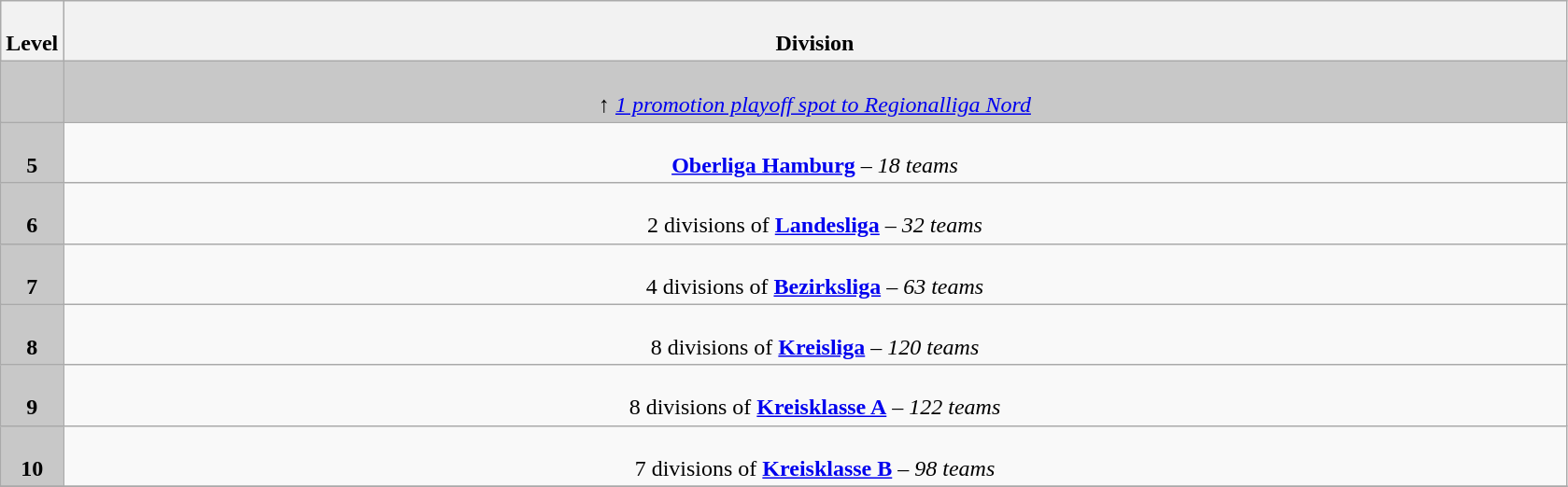<table class="wikitable" style="text-align:center">
<tr>
<th colspan="1" width="4%"><br>Level</th>
<th colspan="1"><br>Division</th>
</tr>
<tr style="background:#c8c8c8">
<td colspan="1"></td>
<td colspan="1"><br><em>↑ <a href='#'>1 promotion playoff spot to Regionalliga Nord</a></em></td>
</tr>
<tr>
<td colspan="1" style="background:#c8c8c8"><br><strong>5</strong></td>
<td colspan="1"><br><strong><a href='#'>Oberliga Hamburg</a></strong> – <em>18 teams</em></td>
</tr>
<tr>
<td colspan="1" style="background:#c8c8c8"><br><strong>6</strong></td>
<td colspan="1"><br>2 divisions of <strong><a href='#'>Landesliga</a></strong> – <em>32 teams</em></td>
</tr>
<tr>
<td colspan="1" style="background:#c8c8c8"><br><strong>7</strong></td>
<td colspan="1"><br>4 divisions of <strong><a href='#'>Bezirksliga</a></strong> – <em>63 teams</em></td>
</tr>
<tr>
<td colspan="1" style="background:#c8c8c8"><br><strong>8</strong></td>
<td colspan="1"><br>8 divisions of <strong><a href='#'>Kreisliga</a></strong> – <em>120 teams</em></td>
</tr>
<tr>
<td colspan="1" style="background:#c8c8c8"><br><strong>9</strong></td>
<td colspan="1"><br>8 divisions of <strong><a href='#'>Kreisklasse A</a></strong> – <em>122 teams</em></td>
</tr>
<tr>
<td colspan="1" style="background:#c8c8c8"><br><strong>10</strong></td>
<td colspan="1"><br>7 divisions of <strong><a href='#'>Kreisklasse B</a></strong> – <em>98 teams</em></td>
</tr>
<tr>
</tr>
</table>
